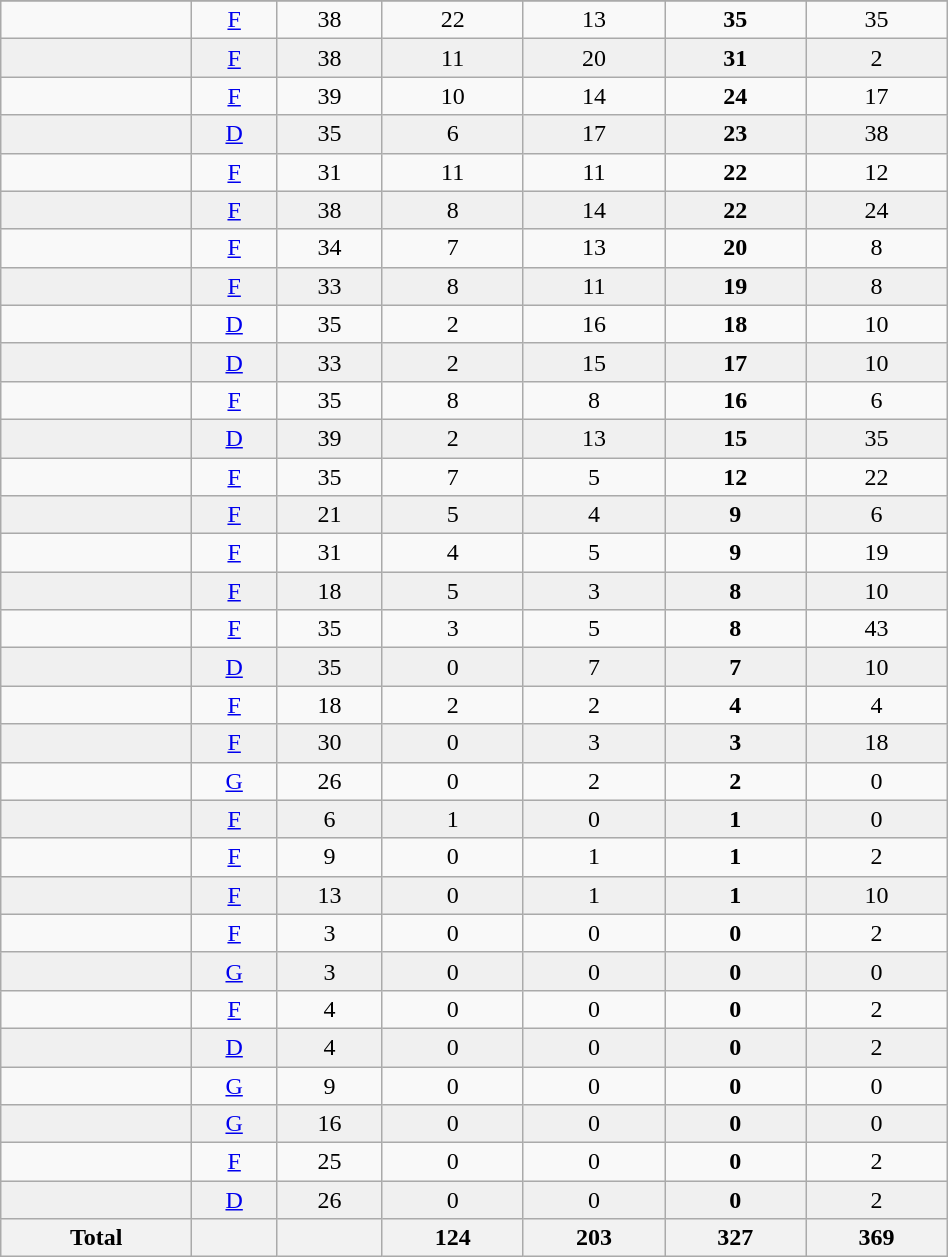<table class="wikitable sortable" width ="50%">
<tr align="center">
</tr>
<tr align="center" bgcolor="">
<td></td>
<td><a href='#'>F</a></td>
<td>38</td>
<td>22</td>
<td>13</td>
<td><strong>35</strong></td>
<td>35</td>
</tr>
<tr align="center" bgcolor="f0f0f0">
<td></td>
<td><a href='#'>F</a></td>
<td>38</td>
<td>11</td>
<td>20</td>
<td><strong>31</strong></td>
<td>2</td>
</tr>
<tr align="center" bgcolor="">
<td></td>
<td><a href='#'>F</a></td>
<td>39</td>
<td>10</td>
<td>14</td>
<td><strong>24</strong></td>
<td>17</td>
</tr>
<tr align="center" bgcolor="f0f0f0">
<td></td>
<td><a href='#'>D</a></td>
<td>35</td>
<td>6</td>
<td>17</td>
<td><strong>23</strong></td>
<td>38</td>
</tr>
<tr align="center" bgcolor="">
<td></td>
<td><a href='#'>F</a></td>
<td>31</td>
<td>11</td>
<td>11</td>
<td><strong>22</strong></td>
<td>12</td>
</tr>
<tr align="center" bgcolor="f0f0f0">
<td></td>
<td><a href='#'>F</a></td>
<td>38</td>
<td>8</td>
<td>14</td>
<td><strong>22</strong></td>
<td>24</td>
</tr>
<tr align="center" bgcolor="">
<td></td>
<td><a href='#'>F</a></td>
<td>34</td>
<td>7</td>
<td>13</td>
<td><strong>20</strong></td>
<td>8</td>
</tr>
<tr align="center" bgcolor="f0f0f0">
<td></td>
<td><a href='#'>F</a></td>
<td>33</td>
<td>8</td>
<td>11</td>
<td><strong>19</strong></td>
<td>8</td>
</tr>
<tr align="center" bgcolor="">
<td></td>
<td><a href='#'>D</a></td>
<td>35</td>
<td>2</td>
<td>16</td>
<td><strong>18</strong></td>
<td>10</td>
</tr>
<tr align="center" bgcolor="f0f0f0">
<td></td>
<td><a href='#'>D</a></td>
<td>33</td>
<td>2</td>
<td>15</td>
<td><strong>17</strong></td>
<td>10</td>
</tr>
<tr align="center" bgcolor="">
<td></td>
<td><a href='#'>F</a></td>
<td>35</td>
<td>8</td>
<td>8</td>
<td><strong>16</strong></td>
<td>6</td>
</tr>
<tr align="center" bgcolor="f0f0f0">
<td></td>
<td><a href='#'>D</a></td>
<td>39</td>
<td>2</td>
<td>13</td>
<td><strong>15</strong></td>
<td>35</td>
</tr>
<tr align="center" bgcolor="">
<td></td>
<td><a href='#'>F</a></td>
<td>35</td>
<td>7</td>
<td>5</td>
<td><strong>12</strong></td>
<td>22</td>
</tr>
<tr align="center" bgcolor="f0f0f0">
<td></td>
<td><a href='#'>F</a></td>
<td>21</td>
<td>5</td>
<td>4</td>
<td><strong>9</strong></td>
<td>6</td>
</tr>
<tr align="center" bgcolor="">
<td></td>
<td><a href='#'>F</a></td>
<td>31</td>
<td>4</td>
<td>5</td>
<td><strong>9</strong></td>
<td>19</td>
</tr>
<tr align="center" bgcolor="f0f0f0">
<td></td>
<td><a href='#'>F</a></td>
<td>18</td>
<td>5</td>
<td>3</td>
<td><strong>8</strong></td>
<td>10</td>
</tr>
<tr align="center" bgcolor="">
<td></td>
<td><a href='#'>F</a></td>
<td>35</td>
<td>3</td>
<td>5</td>
<td><strong>8</strong></td>
<td>43</td>
</tr>
<tr align="center" bgcolor="f0f0f0">
<td></td>
<td><a href='#'>D</a></td>
<td>35</td>
<td>0</td>
<td>7</td>
<td><strong>7</strong></td>
<td>10</td>
</tr>
<tr align="center" bgcolor="">
<td></td>
<td><a href='#'>F</a></td>
<td>18</td>
<td>2</td>
<td>2</td>
<td><strong>4</strong></td>
<td>4</td>
</tr>
<tr align="center" bgcolor="f0f0f0">
<td></td>
<td><a href='#'>F</a></td>
<td>30</td>
<td>0</td>
<td>3</td>
<td><strong>3</strong></td>
<td>18</td>
</tr>
<tr align="center" bgcolor="">
<td></td>
<td><a href='#'>G</a></td>
<td>26</td>
<td>0</td>
<td>2</td>
<td><strong>2</strong></td>
<td>0</td>
</tr>
<tr align="center" bgcolor="f0f0f0">
<td></td>
<td><a href='#'>F</a></td>
<td>6</td>
<td>1</td>
<td>0</td>
<td><strong>1</strong></td>
<td>0</td>
</tr>
<tr align="center" bgcolor="">
<td></td>
<td><a href='#'>F</a></td>
<td>9</td>
<td>0</td>
<td>1</td>
<td><strong>1</strong></td>
<td>2</td>
</tr>
<tr align="center" bgcolor="f0f0f0">
<td></td>
<td><a href='#'>F</a></td>
<td>13</td>
<td>0</td>
<td>1</td>
<td><strong>1</strong></td>
<td>10</td>
</tr>
<tr align="center" bgcolor="">
<td></td>
<td><a href='#'>F</a></td>
<td>3</td>
<td>0</td>
<td>0</td>
<td><strong>0</strong></td>
<td>2</td>
</tr>
<tr align="center" bgcolor="f0f0f0">
<td></td>
<td><a href='#'>G</a></td>
<td>3</td>
<td>0</td>
<td>0</td>
<td><strong>0</strong></td>
<td>0</td>
</tr>
<tr align="center" bgcolor="">
<td></td>
<td><a href='#'>F</a></td>
<td>4</td>
<td>0</td>
<td>0</td>
<td><strong>0</strong></td>
<td>2</td>
</tr>
<tr align="center" bgcolor="f0f0f0">
<td></td>
<td><a href='#'>D</a></td>
<td>4</td>
<td>0</td>
<td>0</td>
<td><strong>0</strong></td>
<td>2</td>
</tr>
<tr align="center" bgcolor="">
<td></td>
<td><a href='#'>G</a></td>
<td>9</td>
<td>0</td>
<td>0</td>
<td><strong>0</strong></td>
<td>0</td>
</tr>
<tr align="center" bgcolor="f0f0f0">
<td></td>
<td><a href='#'>G</a></td>
<td>16</td>
<td>0</td>
<td>0</td>
<td><strong>0</strong></td>
<td>0</td>
</tr>
<tr align="center" bgcolor="">
<td></td>
<td><a href='#'>F</a></td>
<td>25</td>
<td>0</td>
<td>0</td>
<td><strong>0</strong></td>
<td>2</td>
</tr>
<tr align="center" bgcolor="f0f0f0">
<td></td>
<td><a href='#'>D</a></td>
<td>26</td>
<td>0</td>
<td>0</td>
<td><strong>0</strong></td>
<td>2</td>
</tr>
<tr>
<th>Total</th>
<th></th>
<th></th>
<th>124</th>
<th>203</th>
<th>327</th>
<th>369</th>
</tr>
</table>
